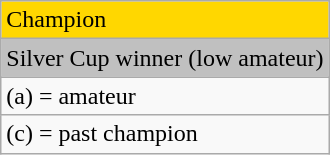<table class="wikitable">
<tr style="background:gold">
<td>Champion</td>
</tr>
<tr style="background:silver">
<td>Silver Cup winner (low amateur)</td>
</tr>
<tr>
<td>(a) = amateur</td>
</tr>
<tr>
<td>(c) = past champion</td>
</tr>
</table>
